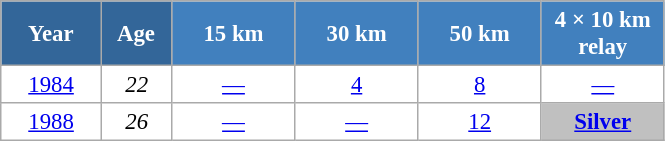<table class="wikitable" style="font-size:95%; text-align:center; border:grey solid 1px; border-collapse:collapse; background:#ffffff;">
<tr>
<th style="background-color:#369; color:white; width:60px;"> Year </th>
<th style="background-color:#369; color:white; width:40px;"> Age </th>
<th style="background-color:#4180be; color:white; width:75px;"> 15 km </th>
<th style="background-color:#4180be; color:white; width:75px;"> 30 km </th>
<th style="background-color:#4180be; color:white; width:75px;"> 50 km </th>
<th style="background-color:#4180be; color:white; width:75px;"> 4 × 10 km <br> relay </th>
</tr>
<tr>
<td><a href='#'>1984</a></td>
<td><em>22</em></td>
<td><a href='#'>—</a></td>
<td><a href='#'>4</a></td>
<td><a href='#'>8</a></td>
<td><a href='#'>—</a></td>
</tr>
<tr>
<td><a href='#'>1988</a></td>
<td><em>26</em></td>
<td><a href='#'>—</a></td>
<td><a href='#'>—</a></td>
<td><a href='#'>12</a></td>
<td style="background:silver;"><a href='#'><strong>Silver</strong></a></td>
</tr>
</table>
